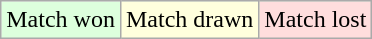<table class="wikitable">
<tr bgcolor="#ddffdd">
<td>Match won</td>
<td bgcolor="#ffffdd">Match drawn</td>
<td bgcolor="#ffdddd">Match lost</td>
</tr>
</table>
